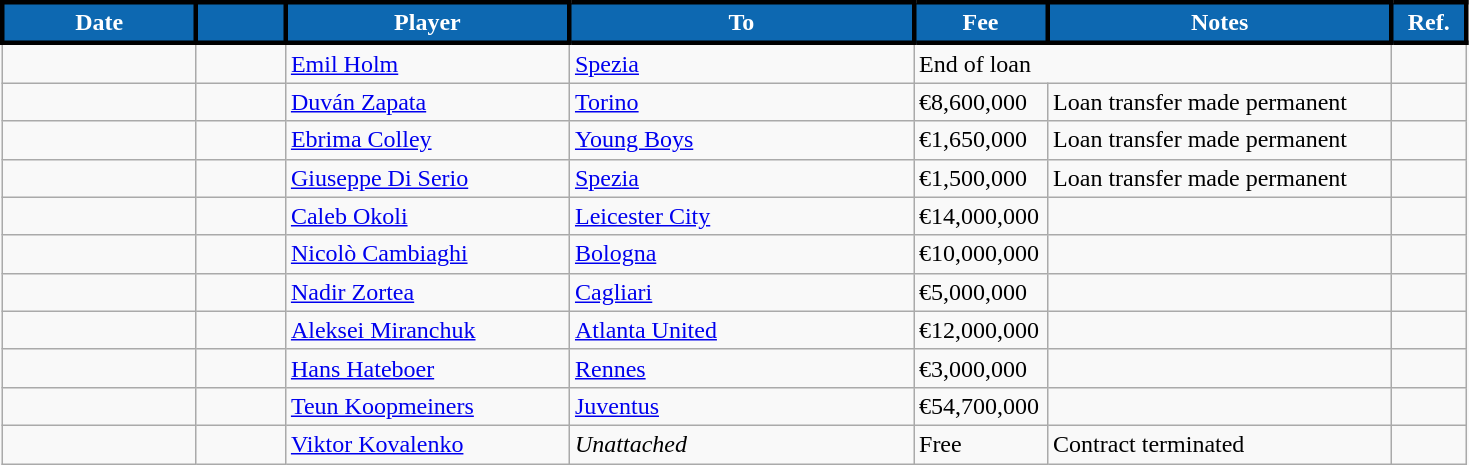<table class="wikitable plainrowheaders">
<tr>
<th style="background:#0D68B1; color:#FFFFFF; width:120px;border:3px solid black" ">Date</th>
<th style="background:#0D68B1; color:#FFFFFF; width:50px;border:3px solid black" "></th>
<th style="background:#0D68B1; color:#FFFFFF; width:180px;border:3px solid black" ">Player</th>
<th style="background:#0D68B1; color:#FFFFFF; width:220px;border:3px solid black" ">To</th>
<th style="background:#0D68B1; color:#FFFFFF;width: 80px;border:3px solid black" ">Fee</th>
<th style="background:#0D68B1; color:#FFFFFF; width:220px;border:3px solid black" ">Notes</th>
<th style="background:#0D68B1; color:#FFFFFF; width:40px;border:3px solid black" ">Ref.</th>
</tr>
<tr>
<td></td>
<td align="center"></td>
<td> <a href='#'>Emil Holm</a></td>
<td> <a href='#'>Spezia</a></td>
<td colspan="2">End of loan</td>
<td></td>
</tr>
<tr>
<td></td>
<td align="center"></td>
<td> <a href='#'>Duván Zapata</a></td>
<td> <a href='#'>Torino</a></td>
<td>€8,600,000</td>
<td>Loan transfer made permanent</td>
<td></td>
</tr>
<tr>
<td></td>
<td align="center"></td>
<td> <a href='#'>Ebrima Colley</a></td>
<td> <a href='#'>Young Boys</a></td>
<td>€1,650,000</td>
<td>Loan transfer made permanent</td>
<td></td>
</tr>
<tr>
<td></td>
<td align="center"></td>
<td> <a href='#'>Giuseppe Di Serio</a></td>
<td> <a href='#'>Spezia</a></td>
<td>€1,500,000</td>
<td>Loan transfer made permanent</td>
<td></td>
</tr>
<tr>
<td></td>
<td align="center"></td>
<td> <a href='#'>Caleb Okoli</a></td>
<td> <a href='#'>Leicester City</a></td>
<td>€14,000,000</td>
<td></td>
<td></td>
</tr>
<tr>
<td></td>
<td align="center"></td>
<td> <a href='#'>Nicolò Cambiaghi</a></td>
<td> <a href='#'>Bologna</a></td>
<td>€10,000,000</td>
<td></td>
<td></td>
</tr>
<tr>
<td></td>
<td align="center"></td>
<td> <a href='#'>Nadir Zortea</a></td>
<td> <a href='#'>Cagliari</a></td>
<td>€5,000,000</td>
<td></td>
<td></td>
</tr>
<tr>
<td></td>
<td align="center"></td>
<td> <a href='#'>Aleksei Miranchuk</a></td>
<td> <a href='#'>Atlanta United</a></td>
<td>€12,000,000</td>
<td></td>
<td></td>
</tr>
<tr>
<td></td>
<td align="center"></td>
<td> <a href='#'>Hans Hateboer</a></td>
<td> <a href='#'>Rennes</a></td>
<td>€3,000,000</td>
<td></td>
<td></td>
</tr>
<tr>
<td></td>
<td align="center"></td>
<td> <a href='#'>Teun Koopmeiners</a></td>
<td> <a href='#'>Juventus</a></td>
<td>€54,700,000</td>
<td></td>
<td></td>
</tr>
<tr>
<td></td>
<td align="center"></td>
<td> <a href='#'>Viktor Kovalenko</a></td>
<td><em>Unattached</em></td>
<td>Free</td>
<td>Contract terminated</td>
<td></td>
</tr>
</table>
